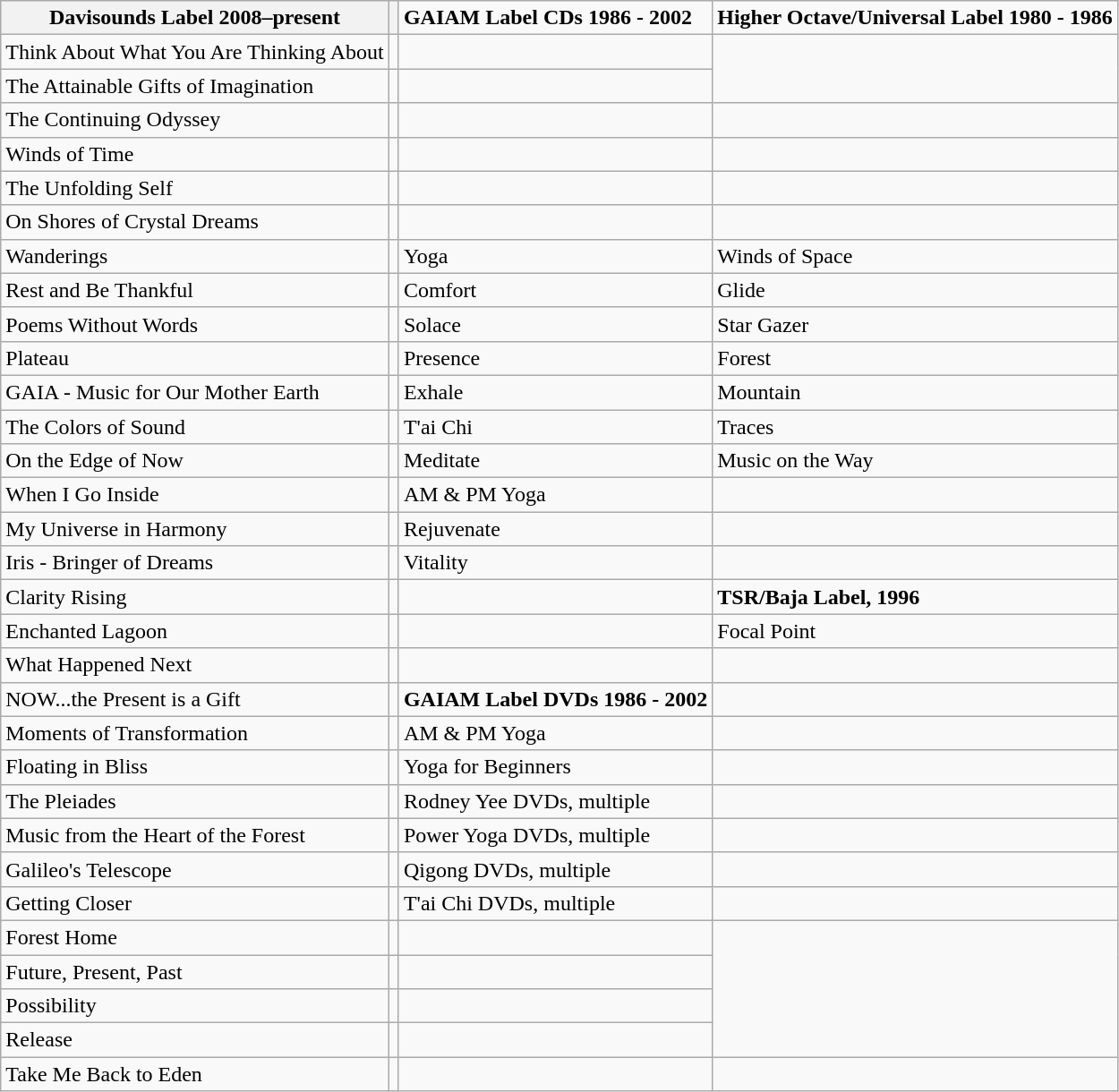<table class="wikitable">
<tr>
<th>Davisounds Label  2008–present</th>
<th></th>
<td><strong>GAIAM Label CDs         1986 - 2002</strong></td>
<td><strong>Higher Octave/Universal Label 1980 - 1986</strong></td>
</tr>
<tr>
<td>Think About What You Are Thinking About</td>
<td></td>
<td></td>
</tr>
<tr>
<td>The Attainable Gifts of Imagination</td>
<td></td>
<td></td>
</tr>
<tr>
<td>The Continuing Odyssey</td>
<td></td>
<td></td>
<td></td>
</tr>
<tr>
<td>Winds of Time</td>
<td></td>
<td></td>
<td></td>
</tr>
<tr>
<td>The Unfolding Self</td>
<td></td>
<td></td>
<td></td>
</tr>
<tr>
<td>On Shores of Crystal Dreams</td>
<td></td>
<td></td>
<td></td>
</tr>
<tr>
<td>Wanderings</td>
<td></td>
<td>Yoga</td>
<td>Winds of Space</td>
</tr>
<tr>
<td>Rest and Be Thankful</td>
<td></td>
<td>Comfort</td>
<td>Glide</td>
</tr>
<tr>
<td>Poems Without Words</td>
<td></td>
<td>Solace</td>
<td>Star Gazer</td>
</tr>
<tr>
<td>Plateau</td>
<td></td>
<td>Presence</td>
<td>Forest</td>
</tr>
<tr>
<td>GAIA - Music for Our Mother Earth</td>
<td></td>
<td>Exhale</td>
<td>Mountain</td>
</tr>
<tr>
<td>The Colors of Sound</td>
<td></td>
<td>T'ai Chi</td>
<td>Traces</td>
</tr>
<tr>
<td>On the Edge of Now</td>
<td></td>
<td>Meditate</td>
<td>Music on the Way</td>
</tr>
<tr>
<td>When I Go Inside</td>
<td></td>
<td>AM & PM Yoga</td>
<td></td>
</tr>
<tr>
<td>My Universe in Harmony</td>
<td></td>
<td>Rejuvenate</td>
<td></td>
</tr>
<tr>
<td>Iris - Bringer of Dreams</td>
<td></td>
<td>Vitality</td>
<td></td>
</tr>
<tr>
<td>Clarity Rising</td>
<td></td>
<td></td>
<td><strong>TSR/Baja Label, 1996</strong></td>
</tr>
<tr>
<td>Enchanted Lagoon</td>
<td></td>
<td></td>
<td>Focal Point</td>
</tr>
<tr>
<td Example>What Happened Next</td>
<td></td>
<td></td>
</tr>
<tr>
<td>NOW...the Present is a Gift</td>
<td></td>
<td><strong>GAIAM Label DVDs        1986 - 2002</strong></td>
<td></td>
</tr>
<tr>
<td>Moments of Transformation</td>
<td></td>
<td>AM & PM Yoga</td>
<td></td>
</tr>
<tr>
<td>Floating in Bliss</td>
<td></td>
<td>Yoga for Beginners</td>
<td></td>
</tr>
<tr>
<td>The Pleiades</td>
<td></td>
<td>Rodney Yee DVDs, multiple</td>
<td></td>
</tr>
<tr>
<td>Music from the Heart of the Forest</td>
<td></td>
<td>Power Yoga DVDs, multiple</td>
<td></td>
</tr>
<tr>
<td>Galileo's Telescope</td>
<td></td>
<td>Qigong DVDs, multiple</td>
<td></td>
</tr>
<tr>
<td>Getting Closer</td>
<td></td>
<td>T'ai Chi DVDs, multiple</td>
<td></td>
</tr>
<tr>
<td>Forest Home</td>
<td></td>
<td></td>
</tr>
<tr>
<td>Future, Present, Past</td>
<td></td>
<td></td>
</tr>
<tr>
<td>Possibility</td>
<td></td>
<td></td>
</tr>
<tr>
<td>Release</td>
<td></td>
<td></td>
</tr>
<tr>
<td>Take Me Back to Eden</td>
<td></td>
<td></td>
<td></td>
</tr>
</table>
